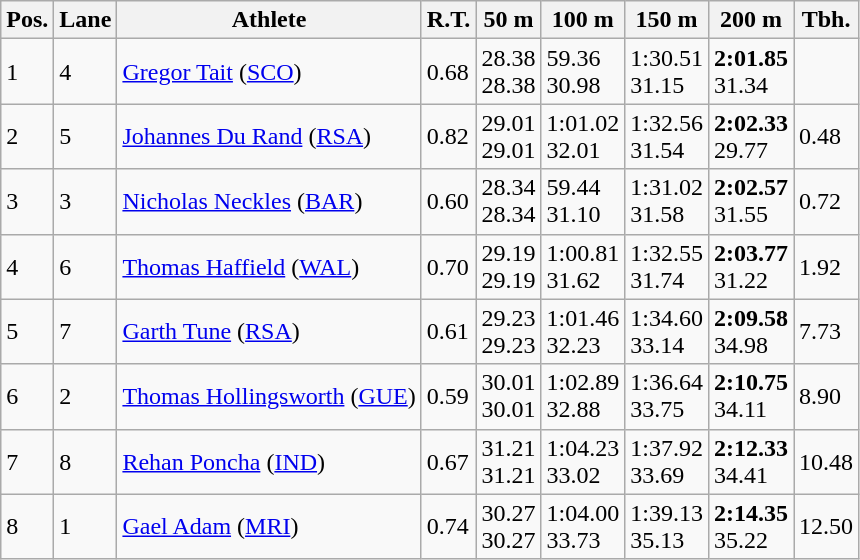<table class="wikitable">
<tr>
<th>Pos.</th>
<th>Lane</th>
<th>Athlete</th>
<th>R.T.</th>
<th>50 m</th>
<th>100 m</th>
<th>150 m</th>
<th>200 m</th>
<th>Tbh.</th>
</tr>
<tr>
<td>1</td>
<td>4</td>
<td> <a href='#'>Gregor Tait</a> (<a href='#'>SCO</a>)</td>
<td>0.68</td>
<td>28.38<br>28.38</td>
<td>59.36<br>30.98</td>
<td>1:30.51<br>31.15</td>
<td><strong>2:01.85</strong><br>31.34</td>
<td> </td>
</tr>
<tr>
<td>2</td>
<td>5</td>
<td> <a href='#'>Johannes Du Rand</a> (<a href='#'>RSA</a>)</td>
<td>0.82</td>
<td>29.01<br>29.01</td>
<td>1:01.02<br>32.01</td>
<td>1:32.56<br>31.54</td>
<td><strong>2:02.33</strong><br>29.77</td>
<td>0.48</td>
</tr>
<tr>
<td>3</td>
<td>3</td>
<td> <a href='#'>Nicholas Neckles</a> (<a href='#'>BAR</a>)</td>
<td>0.60</td>
<td>28.34<br>28.34</td>
<td>59.44<br>31.10</td>
<td>1:31.02<br>31.58</td>
<td><strong>2:02.57</strong><br>31.55</td>
<td>0.72</td>
</tr>
<tr>
<td>4</td>
<td>6</td>
<td> <a href='#'>Thomas Haffield</a> (<a href='#'>WAL</a>)</td>
<td>0.70</td>
<td>29.19<br>29.19</td>
<td>1:00.81<br>31.62</td>
<td>1:32.55<br>31.74</td>
<td><strong>2:03.77</strong><br>31.22</td>
<td>1.92</td>
</tr>
<tr>
<td>5</td>
<td>7</td>
<td> <a href='#'>Garth Tune</a> (<a href='#'>RSA</a>)</td>
<td>0.61</td>
<td>29.23<br>29.23</td>
<td>1:01.46<br>32.23</td>
<td>1:34.60<br>33.14</td>
<td><strong>2:09.58</strong><br>34.98</td>
<td>7.73</td>
</tr>
<tr>
<td>6</td>
<td>2</td>
<td> <a href='#'>Thomas Hollingsworth</a> (<a href='#'>GUE</a>)</td>
<td>0.59</td>
<td>30.01<br>30.01</td>
<td>1:02.89<br>32.88</td>
<td>1:36.64<br>33.75</td>
<td><strong>2:10.75</strong><br>34.11</td>
<td>8.90</td>
</tr>
<tr>
<td>7</td>
<td>8</td>
<td> <a href='#'>Rehan Poncha</a> (<a href='#'>IND</a>)</td>
<td>0.67</td>
<td>31.21<br>31.21</td>
<td>1:04.23<br>33.02</td>
<td>1:37.92<br>33.69</td>
<td><strong>2:12.33</strong><br>34.41</td>
<td>10.48</td>
</tr>
<tr>
<td>8</td>
<td>1</td>
<td> <a href='#'>Gael Adam</a> (<a href='#'>MRI</a>)</td>
<td>0.74</td>
<td>30.27<br>30.27</td>
<td>1:04.00<br>33.73</td>
<td>1:39.13<br>35.13</td>
<td><strong>2:14.35</strong><br>35.22</td>
<td>12.50</td>
</tr>
</table>
